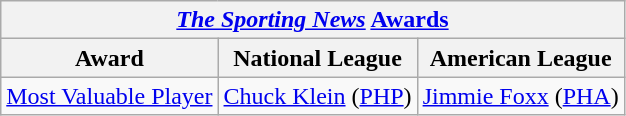<table class="wikitable">
<tr>
<th colspan="3"><em><a href='#'>The Sporting News</a></em> <a href='#'>Awards</a></th>
</tr>
<tr>
<th>Award</th>
<th>National League</th>
<th>American League</th>
</tr>
<tr>
<td><a href='#'>Most Valuable Player</a></td>
<td><a href='#'>Chuck Klein</a> (<a href='#'>PHP</a>)</td>
<td><a href='#'>Jimmie Foxx</a> (<a href='#'>PHA</a>)</td>
</tr>
</table>
